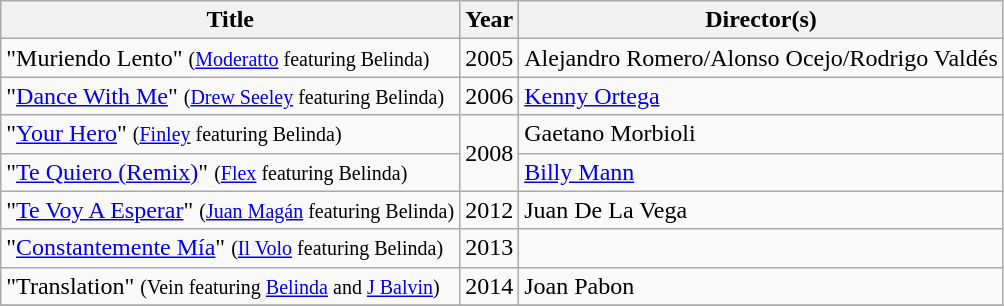<table class="wikitable">
<tr>
<th align="center">Title</th>
<th align="center">Year</th>
<th align="center">Director(s)</th>
</tr>
<tr>
<td>"Muriendo Lento" <small>(<a href='#'>Moderatto</a> featuring Belinda)</small></td>
<td align="center">2005</td>
<td>Alejandro Romero/Alonso Ocejo/Rodrigo Valdés</td>
</tr>
<tr>
<td>"<a href='#'>Dance With Me</a>" <small>(<a href='#'>Drew Seeley</a> featuring Belinda)</small></td>
<td align="center">2006</td>
<td><a href='#'>Kenny Ortega</a></td>
</tr>
<tr>
<td>"<a href='#'>Your Hero</a>" <small>(<a href='#'>Finley</a> featuring Belinda)</small></td>
<td align="center" rowspan="2">2008</td>
<td>Gaetano Morbioli</td>
</tr>
<tr>
<td>"<a href='#'>Te Quiero (Remix)</a>" <small>(<a href='#'>Flex</a> featuring Belinda)</small></td>
<td><a href='#'>Billy Mann</a></td>
</tr>
<tr>
<td>"<a href='#'>Te Voy A Esperar</a>" <small>(<a href='#'>Juan Magán</a> featuring Belinda)</small></td>
<td align="center">2012</td>
<td>Juan De La Vega</td>
</tr>
<tr>
<td>"<a href='#'>Constantemente Mía</a>" <small>(<a href='#'>Il Volo</a> featuring Belinda)</small></td>
<td align="center">2013</td>
<td></td>
</tr>
<tr>
<td>"Translation" <small>(Vein featuring <a href='#'>Belinda</a> and <a href='#'>J Balvin</a>)</small></td>
<td align="center">2014</td>
<td>Joan Pabon</td>
</tr>
<tr>
</tr>
</table>
